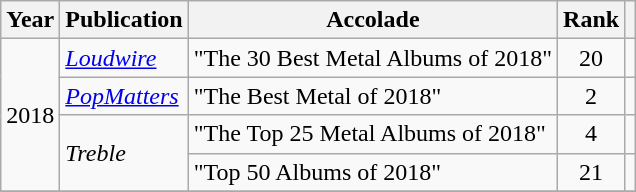<table class="wikitable sortable" style="margin:0em 1em 1em 0pt">
<tr>
<th>Year</th>
<th>Publication</th>
<th class=unsortable>Accolade</th>
<th class=unsortable>Rank</th>
<th class=unsortable></th>
</tr>
<tr>
<td align=center rowspan="4">2018</td>
<td><em><a href='#'>Loudwire</a></em></td>
<td>"The 30 Best Metal Albums of 2018"</td>
<td align=center>20</td>
<td align=center></td>
</tr>
<tr>
<td><em><a href='#'>PopMatters</a></em></td>
<td>"The Best Metal of 2018"</td>
<td align=center>2</td>
<td align=center></td>
</tr>
<tr>
<td rowspan="2"><em>Treble</em></td>
<td>"The Top 25 Metal Albums of 2018"</td>
<td align=center>4</td>
<td align=center></td>
</tr>
<tr>
<td>"Top 50 Albums of 2018"</td>
<td align=center>21</td>
<td align=center></td>
</tr>
<tr>
</tr>
</table>
